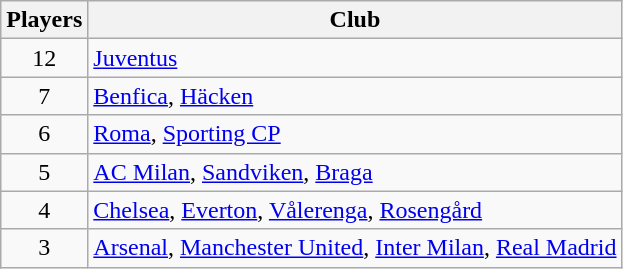<table class="wikitable">
<tr>
<th>Players</th>
<th>Club</th>
</tr>
<tr>
<td align="center">12</td>
<td> <a href='#'>Juventus</a></td>
</tr>
<tr>
<td align="center">7</td>
<td> <a href='#'>Benfica</a>,  <a href='#'>Häcken</a></td>
</tr>
<tr>
<td align="center">6</td>
<td> <a href='#'>Roma</a>,  <a href='#'>Sporting CP</a></td>
</tr>
<tr>
<td align="center">5</td>
<td> <a href='#'>AC Milan</a>,  <a href='#'>Sandviken</a>,  <a href='#'>Braga</a></td>
</tr>
<tr>
<td align="center">4</td>
<td> <a href='#'>Chelsea</a>,  <a href='#'>Everton</a>,  <a href='#'>Vålerenga</a>,  <a href='#'>Rosengård</a></td>
</tr>
<tr>
<td align="center">3</td>
<td> <a href='#'>Arsenal</a>,  <a href='#'>Manchester United</a>,  <a href='#'>Inter Milan</a>,  <a href='#'>Real Madrid</a></td>
</tr>
</table>
